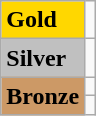<table class="wikitable">
<tr>
<td bgcolor="gold"><strong>Gold</strong></td>
<td></td>
</tr>
<tr>
<td bgcolor="silver"><strong>Silver</strong></td>
<td></td>
</tr>
<tr>
<td rowspan="2" bgcolor="#cc9966"><strong>Bronze</strong></td>
<td></td>
</tr>
<tr>
<td></td>
</tr>
</table>
